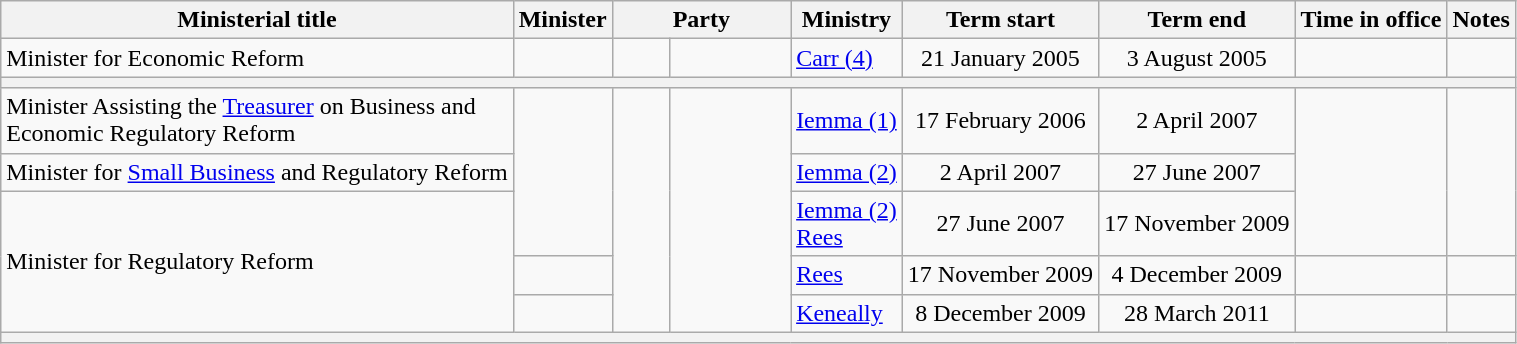<table class="wikitable sortable">
<tr>
<th>Ministerial title</th>
<th>Minister</th>
<th colspan="2">Party</th>
<th>Ministry</th>
<th data-sort-type="date">Term start</th>
<th data-sort-type="date">Term end</th>
<th>Time in office</th>
<th class="unsortable">Notes</th>
</tr>
<tr>
<td>Minister for Economic Reform</td>
<td></td>
<td> </td>
<td width=8%></td>
<td><a href='#'>Carr (4)</a></td>
<td align=center>21 January 2005</td>
<td align=center>3 August 2005</td>
<td align="right"></td>
<td></td>
</tr>
<tr>
<th colspan=9></th>
</tr>
<tr>
<td>Minister Assisting the <a href='#'>Treasurer</a> on Business and<br>Economic Regulatory Reform</td>
<td rowspan=3></td>
<td rowspan=5 > </td>
<td rowspan=5 width=8%></td>
<td><a href='#'> Iemma (1)</a></td>
<td align=center>17 February 2006</td>
<td align=center>2 April 2007</td>
<td rowspan=3 align=right><strong></strong></td>
<td rowspan=3></td>
</tr>
<tr>
<td>Minister for <a href='#'>Small Business</a> and Regulatory Reform</td>
<td><a href='#'>Iemma (2)</a></td>
<td align=center>2 April 2007</td>
<td align=center>27 June 2007</td>
</tr>
<tr>
<td rowspan=3>Minister for Regulatory Reform</td>
<td><a href='#'>Iemma (2)</a><br><a href='#'>Rees</a></td>
<td align=center>27 June 2007</td>
<td align="center">17 November 2009</td>
</tr>
<tr>
<td></td>
<td><a href='#'>Rees</a></td>
<td align=center>17 November 2009</td>
<td align=center>4 December 2009</td>
<td align=right></td>
<td></td>
</tr>
<tr>
<td></td>
<td><a href='#'>Keneally</a></td>
<td align=center>8 December 2009</td>
<td align=center>28 March 2011</td>
<td align=right></td>
<td></td>
</tr>
<tr class="sortbottom">
<th colspan=9></th>
</tr>
</table>
